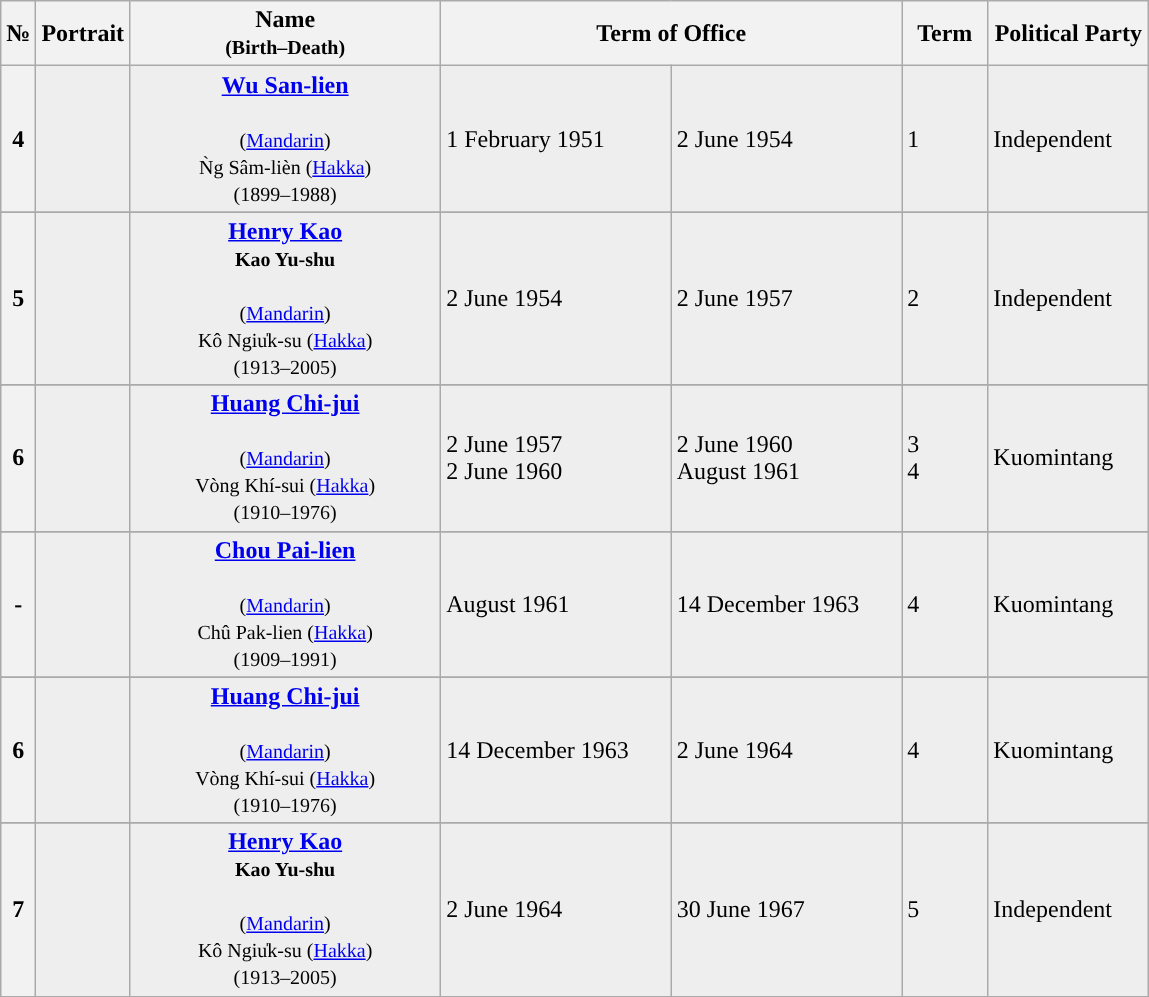<table class=wikitable>
<tr>
<th>№</th>
<th>Portrait</th>
<th width="200">Name<br><small>(Birth–Death)</small></th>
<th colspan=2 width="300">Term of Office</th>
<th width = "50">Term</th>
<th width="100">Political Party</th>
</tr>
<tr - bgcolor=#EEEEEE>
<th style="background:">4</th>
<td></td>
<td align=center><strong><a href='#'>Wu San-lien</a></strong> <br><br><small> (<a href='#'>Mandarin</a>)<br>Ǹg Sâm-lièn (<a href='#'>Hakka</a>)<br>(1899–1988)</small></td>
<td>1 February 1951</td>
<td>2 June 1954</td>
<td>1</td>
<td>Independent</td>
</tr>
<tr ->
</tr>
<tr - bgcolor=#EEEEEE>
<th style="background:">5</th>
<td></td>
<td align=center><strong><a href='#'>Henry Kao</a></strong> <br><small><strong>Kao Yu-shu</strong></small><br><br><small> (<a href='#'>Mandarin</a>)<br>Kô Ngiu̍k-su (<a href='#'>Hakka</a>)<br>(1913–2005)</small></td>
<td>2 June 1954</td>
<td>2 June 1957</td>
<td>2</td>
<td>Independent</td>
</tr>
<tr ->
</tr>
<tr - bgcolor=#EEEEEE>
<th style="background:">6</th>
<td></td>
<td align=center><strong><a href='#'>Huang Chi-jui</a></strong> <br>       <br>        <small> (<a href='#'>Mandarin</a>)<br>      Vòng Khí-sui (<a href='#'>Hakka</a>)<br>        (1910–1976)</small></td>
<td>2 June 1957<br>2 June 1960</td>
<td>2 June 1960<br>August 1961</td>
<td>3<br>4</td>
<td>Kuomintang</td>
</tr>
<tr ->
</tr>
<tr ->
</tr>
<tr - bgcolor=#EEEEEE>
<th style="background:">-</th>
<td></td>
<td align=center><strong><a href='#'>Chou Pai-lien</a></strong><br><br><small> (<a href='#'>Mandarin</a>)<br>Chû Pak-lien (<a href='#'>Hakka</a>)<br>(1909–1991)</small></td>
<td>August 1961</td>
<td>14 December 1963</td>
<td>4</td>
<td>Kuomintang</td>
</tr>
<tr ->
</tr>
<tr - bgcolor=#EEEEEE>
<th style="background:">6</th>
<td></td>
<td align=center><strong><a href='#'>Huang Chi-jui</a></strong> <br><br><small> (<a href='#'>Mandarin</a>)<br>Vòng Khí-sui (<a href='#'>Hakka</a>)<br>(1910–1976)</small></td>
<td>14 December 1963</td>
<td>2 June 1964</td>
<td>4</td>
<td>Kuomintang</td>
</tr>
<tr ->
</tr>
<tr - bgcolor=#EEEEEE>
<th style="background:">7</th>
<td></td>
<td align=center><strong><a href='#'>Henry Kao</a></strong> <br><small><strong>Kao Yu-shu</strong></small><br><br><small> (<a href='#'>Mandarin</a>)<br>Kô Ngiu̍k-su (<a href='#'>Hakka</a>)<br>(1913–2005)</small></td>
<td>2 June 1964</td>
<td>30 June 1967</td>
<td>5</td>
<td>Independent</td>
</tr>
</table>
